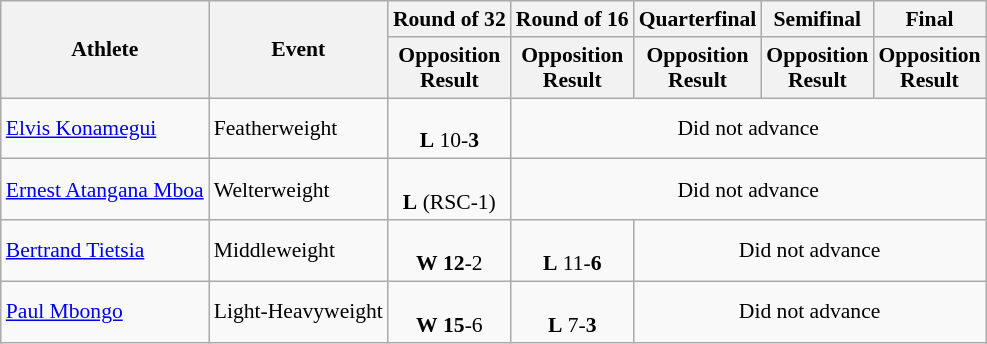<table class=wikitable style=font-size:90%>
<tr>
<th rowspan=2>Athlete</th>
<th rowspan=2>Event</th>
<th>Round of 32</th>
<th>Round of 16</th>
<th>Quarterfinal</th>
<th>Semifinal</th>
<th>Final</th>
</tr>
<tr>
<th>Opposition<br>Result</th>
<th>Opposition<br>Result</th>
<th>Opposition<br>Result</th>
<th>Opposition<br>Result</th>
<th>Opposition<br>Result</th>
</tr>
<tr>
<td><a href='#'>Elvis Konamegui</a></td>
<td>Featherweight</td>
<td align=center><br><strong>L</strong> 10-<strong>3</strong></td>
<td colspan=4 align=center>Did not advance</td>
</tr>
<tr>
<td><a href='#'>Ernest Atangana Mboa</a></td>
<td>Welterweight</td>
<td align=center><br><strong>L</strong> (RSC-1)</td>
<td colspan=4 align=center>Did not advance</td>
</tr>
<tr>
<td><a href='#'>Bertrand Tietsia</a></td>
<td>Middleweight</td>
<td align=center><br><strong>W</strong> <strong>12</strong>-2</td>
<td align=center><br><strong>L</strong> 11-<strong>6</strong></td>
<td colspan=3 align=center>Did not advance</td>
</tr>
<tr>
<td><a href='#'>Paul Mbongo</a></td>
<td>Light-Heavyweight</td>
<td align=center><br><strong>W</strong> <strong>15</strong>-6</td>
<td align=center><br><strong>L</strong> 7-<strong>3</strong></td>
<td colspan=3 align=center>Did not advance</td>
</tr>
</table>
